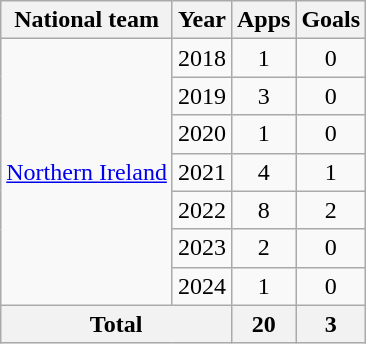<table class=wikitable style=text-align:center>
<tr>
<th>National team</th>
<th>Year</th>
<th>Apps</th>
<th>Goals</th>
</tr>
<tr>
<td rowspan=7><a href='#'>Northern Ireland</a></td>
<td>2018</td>
<td>1</td>
<td>0</td>
</tr>
<tr>
<td>2019</td>
<td>3</td>
<td>0</td>
</tr>
<tr>
<td>2020</td>
<td>1</td>
<td>0</td>
</tr>
<tr>
<td>2021</td>
<td>4</td>
<td>1</td>
</tr>
<tr>
<td>2022</td>
<td>8</td>
<td>2</td>
</tr>
<tr>
<td>2023</td>
<td>2</td>
<td>0</td>
</tr>
<tr>
<td>2024</td>
<td>1</td>
<td>0</td>
</tr>
<tr>
<th colspan="2">Total</th>
<th>20</th>
<th>3</th>
</tr>
</table>
